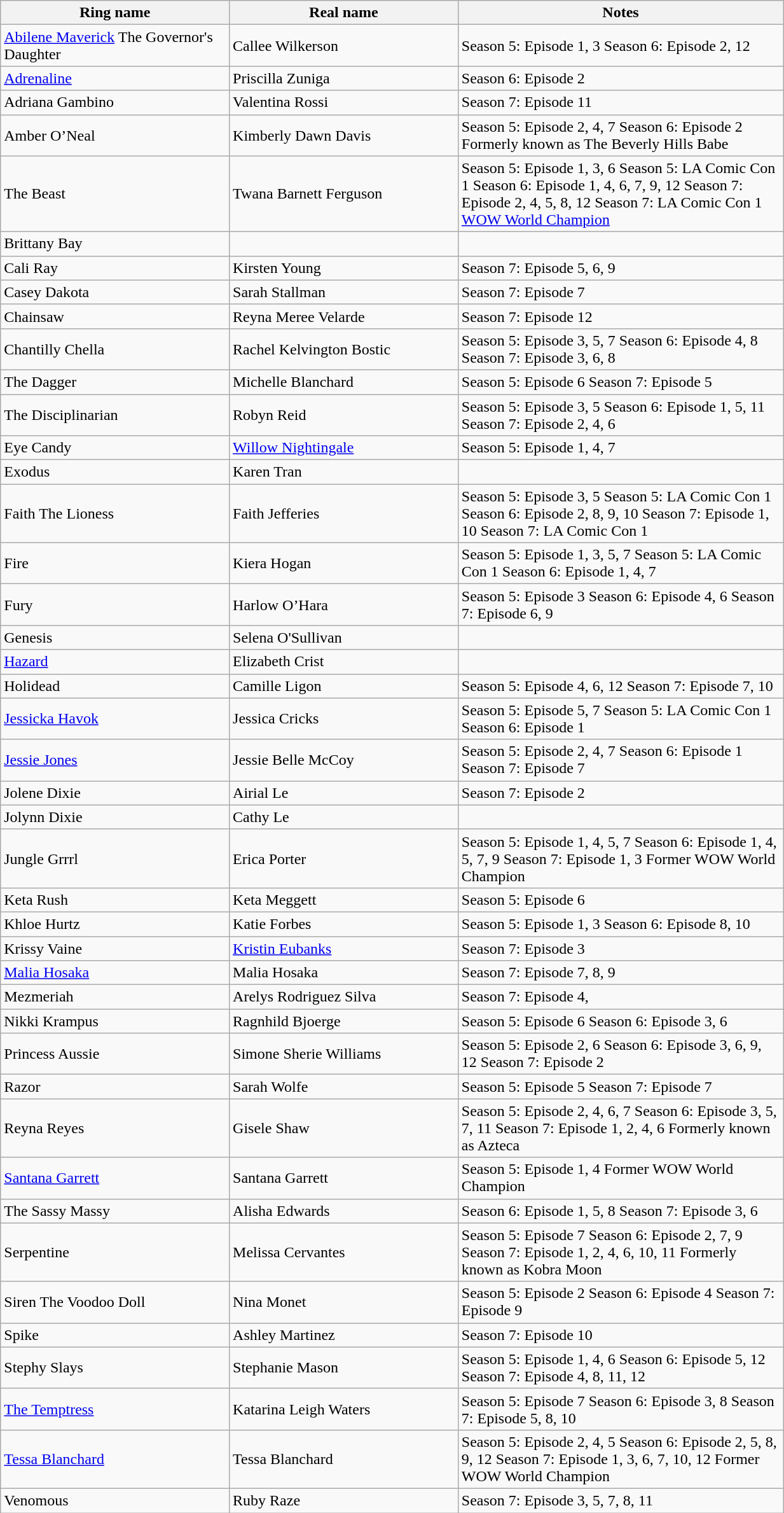<table class="wikitable sortable" style="width:65%;">
<tr>
<th width=19%>Ring name</th>
<th width=19%>Real name</th>
<th width=27%>Notes</th>
</tr>
<tr>
<td><a href='#'>Abilene Maverick</a> The Governor's Daughter</td>
<td>Callee Wilkerson</td>
<td>Season 5: Episode 1, 3  Season 6: Episode 2, 12</td>
</tr>
<tr>
<td><a href='#'>Adrenaline</a></td>
<td>Priscilla Zuniga</td>
<td>Season 6: Episode 2</td>
</tr>
<tr>
<td>Adriana Gambino</td>
<td>Valentina Rossi</td>
<td>Season 7: Episode 11</td>
</tr>
<tr>
<td>Amber O’Neal</td>
<td>Kimberly Dawn Davis</td>
<td>Season 5: Episode 2, 4, 7  Season 6: Episode 2  Formerly known as The Beverly Hills Babe</td>
</tr>
<tr>
<td>The Beast</td>
<td>Twana Barnett Ferguson</td>
<td>Season 5: Episode 1, 3, 6  Season 5: LA Comic Con 1  Season 6: Episode 1, 4, 6, 7, 9, 12  Season 7: Episode 2, 4, 5, 8, 12  Season 7: LA Comic Con 1  <a href='#'>WOW World Champion</a></td>
</tr>
<tr>
<td>Brittany Bay</td>
<td></td>
<td></td>
</tr>
<tr>
<td>Cali Ray</td>
<td>Kirsten Young</td>
<td>Season 7: Episode 5, 6, 9</td>
</tr>
<tr>
<td>Casey Dakota</td>
<td>Sarah Stallman</td>
<td>Season 7: Episode 7</td>
</tr>
<tr>
<td>Chainsaw</td>
<td>Reyna Meree Velarde</td>
<td>Season 7: Episode 12</td>
</tr>
<tr>
<td>Chantilly Chella</td>
<td>Rachel Kelvington Bostic</td>
<td>Season 5: Episode 3, 5, 7  Season 6: Episode 4, 8  Season 7: Episode 3, 6, 8</td>
</tr>
<tr>
<td>The Dagger</td>
<td>Michelle Blanchard</td>
<td>Season 5: Episode 6  Season 7: Episode 5</td>
</tr>
<tr>
<td>The Disciplinarian</td>
<td>Robyn Reid</td>
<td>Season 5: Episode 3, 5  Season 6: Episode 1, 5, 11  Season 7: Episode 2, 4, 6</td>
</tr>
<tr>
<td>Eye Candy</td>
<td><a href='#'>Willow Nightingale</a></td>
<td>Season 5: Episode 1, 4, 7</td>
</tr>
<tr>
<td>Exodus</td>
<td>Karen Tran</td>
<td></td>
</tr>
<tr>
<td>Faith The Lioness</td>
<td>Faith Jefferies</td>
<td>Season 5: Episode 3, 5  Season 5: LA Comic Con 1  Season 6: Episode 2, 8, 9, 10  Season 7: Episode 1, 10  Season 7: LA Comic Con 1</td>
</tr>
<tr>
<td>Fire</td>
<td>Kiera Hogan</td>
<td>Season 5: Episode 1, 3, 5, 7  Season 5: LA Comic Con 1  Season 6: Episode 1, 4, 7</td>
</tr>
<tr>
<td>Fury</td>
<td>Harlow O’Hara</td>
<td>Season 5: Episode 3  Season 6: Episode 4, 6  Season 7: Episode 6, 9</td>
</tr>
<tr>
<td>Genesis</td>
<td>Selena O'Sullivan</td>
<td></td>
</tr>
<tr>
<td><a href='#'>Hazard</a></td>
<td>Elizabeth Crist</td>
<td></td>
</tr>
<tr>
<td>Holidead</td>
<td>Camille Ligon</td>
<td>Season 5: Episode 4, 6, 12  Season 7: Episode 7, 10</td>
</tr>
<tr>
<td><a href='#'>Jessicka Havok</a></td>
<td>Jessica Cricks</td>
<td>Season 5: Episode 5, 7  Season 5: LA Comic Con 1  Season 6: Episode 1</td>
</tr>
<tr>
<td><a href='#'>Jessie Jones</a></td>
<td>Jessie Belle McCoy</td>
<td>Season 5: Episode 2, 4, 7  Season 6: Episode 1  Season 7: Episode 7</td>
</tr>
<tr>
<td>Jolene Dixie</td>
<td>Airial Le</td>
<td>Season 7: Episode 2</td>
</tr>
<tr>
<td>Jolynn Dixie</td>
<td>Cathy Le</td>
<td></td>
</tr>
<tr>
<td>Jungle Grrrl</td>
<td>Erica Porter</td>
<td>Season 5: Episode 1, 4, 5, 7  Season 6: Episode 1, 4, 5, 7, 9  Season 7: Episode 1, 3  Former WOW World Champion</td>
</tr>
<tr>
<td>Keta Rush</td>
<td>Keta Meggett</td>
<td>Season 5: Episode 6</td>
</tr>
<tr>
<td>Khloe Hurtz</td>
<td>Katie Forbes</td>
<td>Season 5: Episode 1, 3  Season 6: Episode 8, 10</td>
</tr>
<tr>
<td>Krissy Vaine</td>
<td><a href='#'>Kristin Eubanks</a></td>
<td>Season 7: Episode 3</td>
</tr>
<tr>
<td><a href='#'>Malia Hosaka</a></td>
<td>Malia Hosaka</td>
<td>Season 7: Episode 7, 8, 9</td>
</tr>
<tr>
<td>Mezmeriah</td>
<td>Arelys Rodriguez Silva</td>
<td>Season 7: Episode 4,</td>
</tr>
<tr>
<td>Nikki Krampus</td>
<td>Ragnhild Bjoerge</td>
<td>Season 5: Episode 6  Season 6: Episode 3, 6</td>
</tr>
<tr>
<td>Princess Aussie</td>
<td>Simone Sherie Williams</td>
<td>Season 5: Episode 2, 6  Season 6: Episode 3, 6, 9, 12  Season 7: Episode 2</td>
</tr>
<tr>
<td>Razor</td>
<td>Sarah Wolfe</td>
<td>Season 5: Episode 5  Season 7: Episode 7</td>
</tr>
<tr>
<td>Reyna Reyes</td>
<td>Gisele Shaw</td>
<td>Season 5: Episode 2, 4, 6, 7  Season 6: Episode 3, 5, 7, 11  Season 7: Episode 1, 2, 4, 6  Formerly known as Azteca</td>
</tr>
<tr>
<td><a href='#'>Santana Garrett</a></td>
<td>Santana Garrett</td>
<td>Season 5: Episode 1, 4  Former WOW World Champion</td>
</tr>
<tr>
<td>The Sassy Massy</td>
<td>Alisha Edwards</td>
<td>Season 6: Episode 1, 5, 8  Season 7: Episode 3, 6</td>
</tr>
<tr>
<td>Serpentine</td>
<td>Melissa Cervantes</td>
<td>Season 5: Episode 7  Season 6: Episode 2, 7, 9  Season 7: Episode 1, 2, 4, 6, 10, 11  Formerly known as Kobra Moon</td>
</tr>
<tr>
<td>Siren The Voodoo Doll</td>
<td>Nina Monet</td>
<td>Season 5: Episode 2  Season 6: Episode 4  Season 7: Episode 9</td>
</tr>
<tr>
<td>Spike</td>
<td>Ashley Martinez</td>
<td>Season 7: Episode 10</td>
</tr>
<tr>
<td>Stephy Slays</td>
<td>Stephanie Mason</td>
<td>Season 5: Episode 1, 4, 6  Season 6: Episode 5, 12  Season 7: Episode 4, 8, 11, 12</td>
</tr>
<tr>
<td><a href='#'>The Temptress</a></td>
<td>Katarina Leigh Waters</td>
<td>Season 5: Episode 7  Season 6: Episode 3, 8  Season 7: Episode 5, 8, 10</td>
</tr>
<tr>
<td><a href='#'>Tessa Blanchard</a></td>
<td>Tessa Blanchard</td>
<td>Season 5: Episode 2, 4, 5  Season 6: Episode 2, 5, 8, 9, 12  Season 7: Episode 1, 3, 6, 7, 10, 12  Former WOW World Champion</td>
</tr>
<tr>
<td>Venomous</td>
<td>Ruby Raze</td>
<td>Season 7: Episode 3, 5, 7, 8, 11</td>
</tr>
</table>
